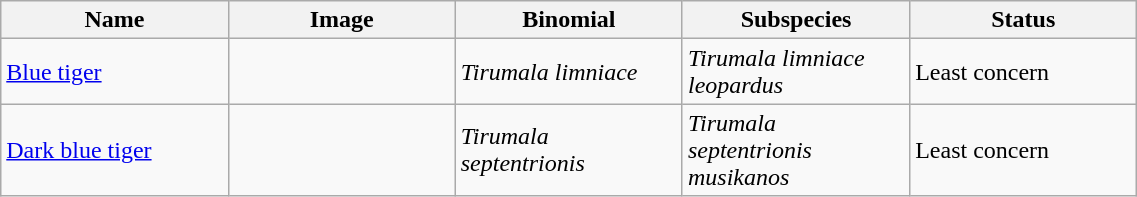<table width=60% class="wikitable">
<tr>
<th>Name</th>
<th width="20%">Image</th>
<th width="20%">Binomial</th>
<th width=20%>Subspecies</th>
<th width=20%>Status</th>
</tr>
<tr>
<td><a href='#'>Blue tiger</a></td>
<td><br></td>
<td><em>Tirumala limniace</em></td>
<td><em>Tirumala limniace leopardus</em></td>
<td>Least concern</td>
</tr>
<tr>
<td><a href='#'>Dark blue tiger</a></td>
<td><br></td>
<td><em>Tirumala septentrionis</em></td>
<td><em>Tirumala septentrionis musikanos</em></td>
<td>Least concern</td>
</tr>
</table>
